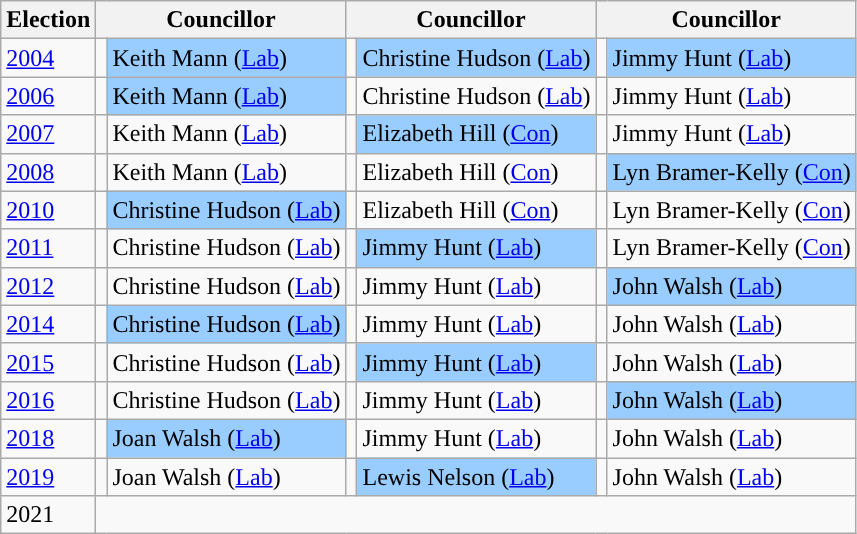<table class="wikitable">
<tr>
<th>Election</th>
<th colspan="2">Councillor</th>
<th colspan="2">Councillor</th>
<th colspan="2">Councillor</th>
</tr>
<tr>
<td><a href='#'>2004</a></td>
<td style="background-color: "></td>
<td bgcolor="#99CCFF">Keith Mann (<a href='#'>Lab</a>)</td>
<td style="background-color: "></td>
<td bgcolor="#99CCFF">Christine Hudson (<a href='#'>Lab</a>)</td>
<td style="background-color: "></td>
<td bgcolor="#99CCFF">Jimmy Hunt (<a href='#'>Lab</a>)</td>
</tr>
<tr>
<td><a href='#'>2006</a></td>
<td style="background-color: "></td>
<td bgcolor="#99CCFF">Keith Mann (<a href='#'>Lab</a>)</td>
<td style="background-color: "></td>
<td>Christine Hudson (<a href='#'>Lab</a>)</td>
<td style="background-color: "></td>
<td>Jimmy Hunt (<a href='#'>Lab</a>)</td>
</tr>
<tr>
<td><a href='#'>2007</a></td>
<td style="background-color: "></td>
<td>Keith Mann (<a href='#'>Lab</a>)</td>
<td style="background-color: "></td>
<td bgcolor="#99CCFF">Elizabeth Hill (<a href='#'>Con</a>)</td>
<td style="background-color: "></td>
<td>Jimmy Hunt (<a href='#'>Lab</a>)</td>
</tr>
<tr>
<td><a href='#'>2008</a></td>
<td style="background-color: "></td>
<td>Keith Mann (<a href='#'>Lab</a>)</td>
<td style="background-color: "></td>
<td>Elizabeth Hill (<a href='#'>Con</a>)</td>
<td style="background-color: "></td>
<td bgcolor="#99CCFF">Lyn Bramer-Kelly (<a href='#'>Con</a>)</td>
</tr>
<tr>
<td><a href='#'>2010</a></td>
<td style="background-color: "></td>
<td bgcolor="#99CCFF">Christine Hudson (<a href='#'>Lab</a>)</td>
<td style="background-color: "></td>
<td>Elizabeth Hill (<a href='#'>Con</a>)</td>
<td style="background-color: "></td>
<td>Lyn Bramer-Kelly (<a href='#'>Con</a>)</td>
</tr>
<tr>
<td><a href='#'>2011</a></td>
<td style="background-color: "></td>
<td>Christine Hudson (<a href='#'>Lab</a>)</td>
<td style="background-color: "></td>
<td bgcolor="#99CCFF">Jimmy Hunt (<a href='#'>Lab</a>)</td>
<td style="background-color: "></td>
<td>Lyn Bramer-Kelly (<a href='#'>Con</a>)</td>
</tr>
<tr>
<td><a href='#'>2012</a></td>
<td style="background-color: "></td>
<td>Christine Hudson (<a href='#'>Lab</a>)</td>
<td style="background-color: "></td>
<td>Jimmy Hunt (<a href='#'>Lab</a>)</td>
<td style="background-color: "></td>
<td bgcolor="#99CCFF">John Walsh (<a href='#'>Lab</a>)</td>
</tr>
<tr>
<td><a href='#'>2014</a></td>
<td style="background-color: "></td>
<td bgcolor="#99CCFF">Christine Hudson (<a href='#'>Lab</a>)</td>
<td style="background-color: "></td>
<td>Jimmy Hunt (<a href='#'>Lab</a>)</td>
<td style="background-color: "></td>
<td>John Walsh (<a href='#'>Lab</a>)</td>
</tr>
<tr>
<td><a href='#'>2015</a></td>
<td style="background-color: "></td>
<td>Christine Hudson (<a href='#'>Lab</a>)</td>
<td style="background-color: "></td>
<td bgcolor="#99CCFF">Jimmy Hunt (<a href='#'>Lab</a>)</td>
<td style="background-color: "></td>
<td>John Walsh (<a href='#'>Lab</a>)</td>
</tr>
<tr>
<td><a href='#'>2016</a></td>
<td style="background-color: "></td>
<td>Christine Hudson (<a href='#'>Lab</a>)</td>
<td style="background-color: "></td>
<td>Jimmy Hunt (<a href='#'>Lab</a>)</td>
<td style="background-color: "></td>
<td bgcolor="#99CCFF">John Walsh (<a href='#'>Lab</a>)</td>
</tr>
<tr>
<td><a href='#'>2018</a></td>
<td style="background-color: "></td>
<td bgcolor="#99CCFF">Joan Walsh (<a href='#'>Lab</a>)</td>
<td style="background-color: "></td>
<td>Jimmy Hunt (<a href='#'>Lab</a>)</td>
<td style="background-color: "></td>
<td>John Walsh (<a href='#'>Lab</a>)</td>
</tr>
<tr>
<td><a href='#'>2019</a></td>
<td style="background-color: "></td>
<td>Joan Walsh (<a href='#'>Lab</a>)</td>
<td style="background-color: "></td>
<td bgcolor="#99CCFF">Lewis Nelson  (<a href='#'>Lab</a>)</td>
<td style="background-color: "></td>
<td>John Walsh (<a href='#'>Lab</a>)</td>
</tr>
<tr>
<td>2021</td>
<td colspan=6></td>
</tr>
</table>
